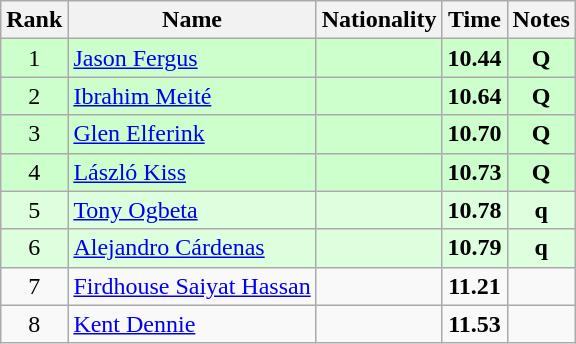<table class="wikitable sortable" style="text-align:center">
<tr>
<th>Rank</th>
<th>Name</th>
<th>Nationality</th>
<th>Time</th>
<th>Notes</th>
</tr>
<tr bgcolor=ccffcc>
<td>1</td>
<td align=left><a href='#'>Jason Fergus</a></td>
<td align=left></td>
<td><strong>10.44</strong></td>
<td><strong>Q</strong></td>
</tr>
<tr bgcolor=ccffcc>
<td>2</td>
<td align=left><a href='#'>Ibrahim Meité</a></td>
<td align=left></td>
<td><strong>10.64</strong></td>
<td><strong>Q</strong></td>
</tr>
<tr bgcolor=ccffcc>
<td>3</td>
<td align=left><a href='#'>Glen Elferink</a></td>
<td align=left></td>
<td><strong>10.70</strong></td>
<td><strong>Q</strong></td>
</tr>
<tr bgcolor=ccffcc>
<td>4</td>
<td align=left><a href='#'>László Kiss</a></td>
<td align=left></td>
<td><strong>10.73</strong></td>
<td><strong>Q</strong></td>
</tr>
<tr bgcolor=ddffdd>
<td>5</td>
<td align=left><a href='#'>Tony Ogbeta</a></td>
<td align=left></td>
<td><strong>10.78</strong></td>
<td><strong>q</strong></td>
</tr>
<tr bgcolor=ddffdd>
<td>6</td>
<td align=left><a href='#'>Alejandro Cárdenas</a></td>
<td align=left></td>
<td><strong>10.79</strong></td>
<td><strong>q</strong></td>
</tr>
<tr>
<td>7</td>
<td align=left><a href='#'>Firdhouse Saiyat Hassan</a></td>
<td align=left></td>
<td><strong>11.21</strong></td>
<td></td>
</tr>
<tr>
<td>8</td>
<td align=left><a href='#'>Kent Dennie</a></td>
<td align=left></td>
<td><strong>11.53</strong></td>
<td></td>
</tr>
</table>
